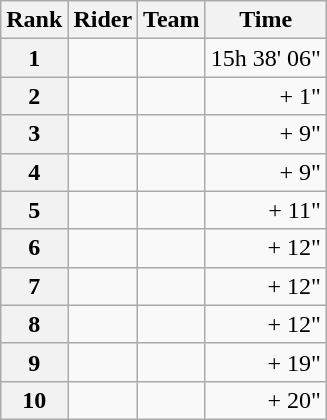<table class="wikitable" margin-bottom:0;">
<tr>
<th scope="col">Rank</th>
<th scope="col">Rider</th>
<th scope="col">Team</th>
<th scope="col">Time</th>
</tr>
<tr>
<th scope="row">1</th>
<td> </td>
<td></td>
<td align="right">15h 38' 06"</td>
</tr>
<tr>
<th scope="row">2</th>
<td></td>
<td></td>
<td align="right">+ 1"</td>
</tr>
<tr>
<th scope="row">3</th>
<td> </td>
<td></td>
<td align="right">+ 9"</td>
</tr>
<tr>
<th scope="row">4</th>
<td></td>
<td></td>
<td align="right">+ 9"</td>
</tr>
<tr>
<th scope="row">5</th>
<td> </td>
<td></td>
<td align="right">+ 11"</td>
</tr>
<tr>
<th scope="row">6</th>
<td></td>
<td></td>
<td align="right">+ 12"</td>
</tr>
<tr>
<th scope="row">7</th>
<td></td>
<td></td>
<td align="right">+ 12"</td>
</tr>
<tr>
<th scope="row">8</th>
<td></td>
<td></td>
<td align="right">+ 12"</td>
</tr>
<tr>
<th scope="row">9</th>
<td></td>
<td></td>
<td align="right">+ 19"</td>
</tr>
<tr>
<th scope="row">10</th>
<td></td>
<td></td>
<td align="right">+ 20"</td>
</tr>
</table>
